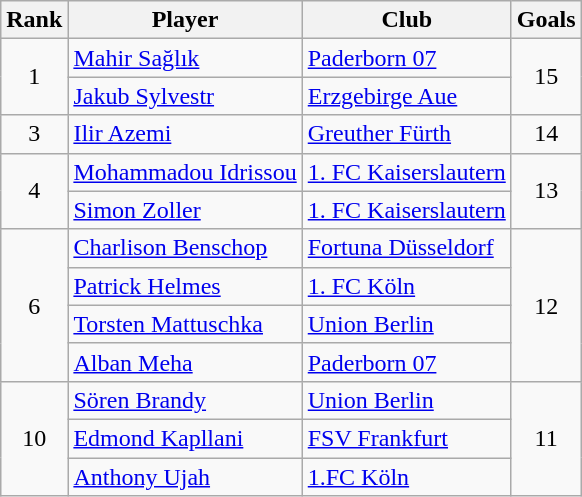<table class="wikitable" style="text-align:center">
<tr>
<th>Rank</th>
<th>Player</th>
<th>Club</th>
<th>Goals</th>
</tr>
<tr>
<td rowspan=2>1</td>
<td align=left> <a href='#'>Mahir Sağlık</a></td>
<td align=left><a href='#'>Paderborn 07</a></td>
<td rowspan=2>15</td>
</tr>
<tr>
<td align=left> <a href='#'>Jakub Sylvestr</a></td>
<td align=left><a href='#'>Erzgebirge Aue</a></td>
</tr>
<tr>
<td>3</td>
<td align=left> <a href='#'>Ilir Azemi</a></td>
<td align=left><a href='#'>Greuther Fürth</a></td>
<td>14</td>
</tr>
<tr>
<td rowspan=2>4</td>
<td align=left> <a href='#'>Mohammadou Idrissou</a></td>
<td align=left><a href='#'>1. FC Kaiserslautern</a></td>
<td rowspan=2>13</td>
</tr>
<tr>
<td align=left> <a href='#'>Simon Zoller</a></td>
<td align=left><a href='#'>1. FC Kaiserslautern</a></td>
</tr>
<tr>
<td rowspan=4>6</td>
<td align=left> <a href='#'>Charlison Benschop</a></td>
<td align=left><a href='#'>Fortuna Düsseldorf</a></td>
<td rowspan=4>12</td>
</tr>
<tr>
<td align=left> <a href='#'>Patrick Helmes</a></td>
<td align=left><a href='#'>1. FC Köln</a></td>
</tr>
<tr>
<td align=left> <a href='#'>Torsten Mattuschka</a></td>
<td align=left><a href='#'>Union Berlin</a></td>
</tr>
<tr>
<td align=left> <a href='#'>Alban Meha</a></td>
<td align=left><a href='#'>Paderborn 07</a></td>
</tr>
<tr>
<td rowspan=3>10</td>
<td align=left> <a href='#'>Sören Brandy</a></td>
<td align=left><a href='#'>Union Berlin</a></td>
<td rowspan=3>11</td>
</tr>
<tr>
<td align=left> <a href='#'>Edmond Kapllani</a></td>
<td align=left><a href='#'>FSV Frankfurt</a></td>
</tr>
<tr>
<td align=left> <a href='#'>Anthony Ujah</a></td>
<td align=left><a href='#'>1.FC Köln</a></td>
</tr>
</table>
